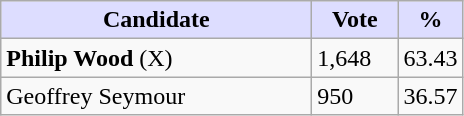<table class="wikitable">
<tr>
<th style="background:#ddf; width:200px;">Candidate</th>
<th style="background:#ddf; width:50px;">Vote</th>
<th style="background:#ddf; width:30px;">%</th>
</tr>
<tr>
<td><strong>Philip Wood</strong> (X)</td>
<td>1,648</td>
<td>63.43</td>
</tr>
<tr>
<td>Geoffrey Seymour</td>
<td>950</td>
<td>36.57</td>
</tr>
</table>
